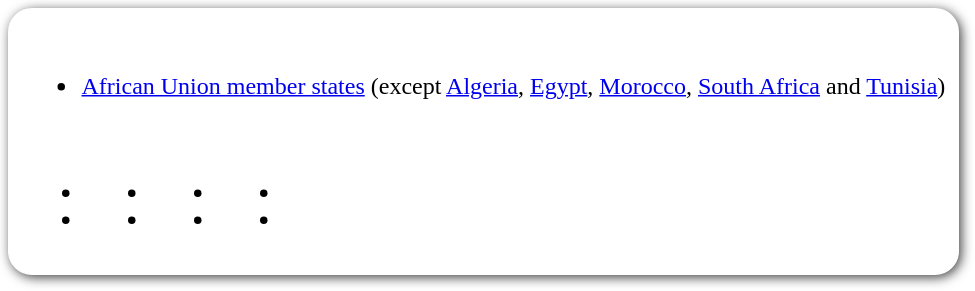<table style=" border-radius:1em; box-shadow: 0.1em 0.1em 0.5em rgba(0,0,0,0.75); background-color: white; border: 1px solid white; padding: 5px;">
<tr style="vertical-align:top;">
<td><br><ul><li> <a href='#'>African Union member states</a> (except <a href='#'>Algeria</a>, <a href='#'>Egypt</a>, <a href='#'>Morocco</a>, <a href='#'>South Africa</a> and <a href='#'>Tunisia</a>)</li></ul><table>
<tr>
<td><br><ul><li></li><li></li></ul></td>
<td valign="top"><br><ul><li></li><li></li></ul></td>
<td valign="top"><br><ul><li></li><li></li></ul></td>
<td valign="top"><br><ul><li></li><li></li></ul></td>
<td></td>
</tr>
</table>
</td>
</tr>
</table>
